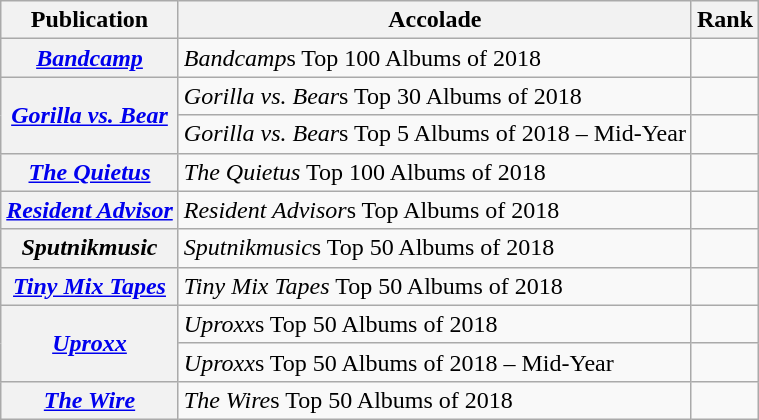<table class="wikitable sortable plainrowheaders">
<tr>
<th scope="col">Publication</th>
<th scope="col">Accolade</th>
<th scope="col">Rank</th>
</tr>
<tr>
<th scope="row"><em><a href='#'>Bandcamp</a></em></th>
<td><em>Bandcamp</em>s Top 100 Albums of 2018</td>
<td></td>
</tr>
<tr>
<th rowspan=2 scope="row"><em><a href='#'>Gorilla vs. Bear</a></em></th>
<td><em>Gorilla vs. Bear</em>s Top 30 Albums of 2018</td>
<td></td>
</tr>
<tr>
<td><em>Gorilla vs. Bear</em>s Top 5 Albums of 2018 – Mid-Year</td>
<td></td>
</tr>
<tr>
<th scope="row"><em><a href='#'>The Quietus</a></em></th>
<td><em>The Quietus</em> Top 100 Albums of 2018</td>
<td></td>
</tr>
<tr>
<th scope="row"><em><a href='#'>Resident Advisor</a></em></th>
<td><em>Resident Advisor</em>s Top Albums of 2018</td>
<td></td>
</tr>
<tr>
<th scope="row"><em>Sputnikmusic</em></th>
<td><em>Sputnikmusic</em>s Top 50 Albums of 2018</td>
<td></td>
</tr>
<tr>
<th scope="row"><em><a href='#'>Tiny Mix Tapes</a></em></th>
<td><em>Tiny Mix Tapes</em> Top 50 Albums of 2018</td>
<td></td>
</tr>
<tr>
<th rowspan=2 scope="row"><em><a href='#'>Uproxx</a></em></th>
<td><em>Uproxx</em>s Top 50 Albums of 2018</td>
<td></td>
</tr>
<tr>
<td><em>Uproxx</em>s Top 50 Albums of 2018 – Mid-Year</td>
<td></td>
</tr>
<tr>
<th scope="row"><em><a href='#'>The Wire</a></em></th>
<td><em>The Wire</em>s Top 50 Albums of 2018</td>
<td></td>
</tr>
</table>
